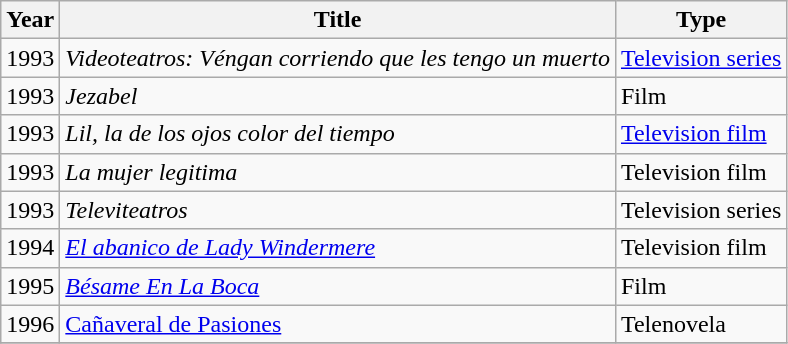<table class="wikitable sortable">
<tr>
<th>Year</th>
<th>Title</th>
<th>Type</th>
</tr>
<tr>
<td>1993</td>
<td><em>Videoteatros: Véngan corriendo que les tengo un muerto</em></td>
<td><a href='#'>Television series</a></td>
</tr>
<tr>
<td>1993</td>
<td><em>Jezabel</em></td>
<td>Film</td>
</tr>
<tr>
<td>1993</td>
<td><em>Lil, la de los ojos color del tiempo</em></td>
<td><a href='#'>Television film</a></td>
</tr>
<tr>
<td>1993</td>
<td><em>La mujer legitima</em></td>
<td>Television film</td>
</tr>
<tr>
<td>1993</td>
<td><em>Televiteatros</em></td>
<td>Television series</td>
</tr>
<tr>
<td>1994</td>
<td><em><a href='#'>El abanico de Lady Windermere</a></em></td>
<td>Television film</td>
</tr>
<tr>
<td>1995</td>
<td><em><a href='#'>Bésame En La Boca</a></em></td>
<td>Film</td>
</tr>
<tr>
<td>1996</td>
<td><a href='#'>Cañaveral de Pasiones</a></td>
<td>Telenovela</td>
</tr>
<tr>
</tr>
</table>
